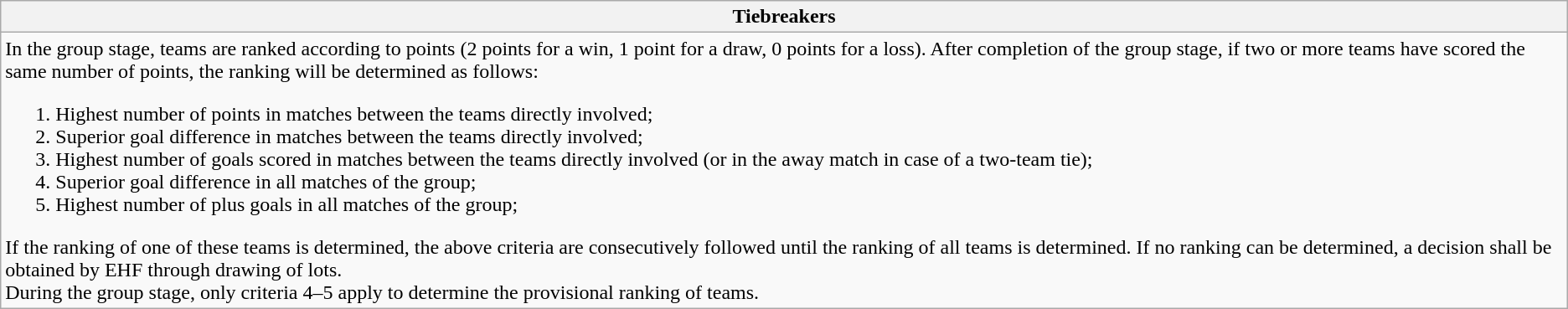<table class="wikitable collapsible collapsed">
<tr>
<th>Tiebreakers</th>
</tr>
<tr>
<td>In the group stage, teams are ranked according to points (2 points for a win, 1 point for a draw, 0 points for a loss). After completion of the group stage, if two or more teams have scored the same number of points, the ranking will be determined as follows:<br><ol><li>Highest number of points in matches between the teams directly involved;</li><li>Superior goal difference in matches between the teams directly involved;</li><li>Highest number of goals scored in matches between the teams directly involved (or in the away match in case of a two-team tie);</li><li>Superior goal difference in all matches of the group;</li><li>Highest number of plus goals in all matches of the group;</li></ol>If the ranking of one of these teams is determined, the above criteria are consecutively followed until the ranking of all teams is determined. If no ranking can be determined, a decision shall be obtained by EHF through drawing of lots.<br>During the group stage, only criteria 4–5 apply to determine the provisional ranking of teams.</td>
</tr>
</table>
